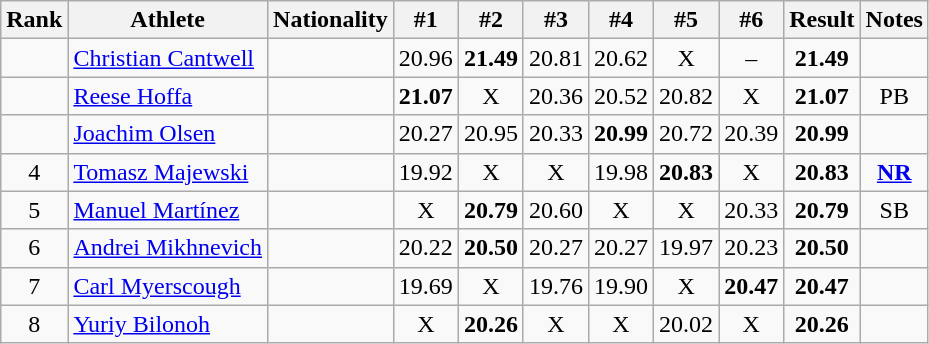<table class="wikitable" style="text-align:center">
<tr>
<th>Rank</th>
<th>Athlete</th>
<th>Nationality</th>
<th>#1</th>
<th>#2</th>
<th>#3</th>
<th>#4</th>
<th>#5</th>
<th>#6</th>
<th>Result</th>
<th>Notes</th>
</tr>
<tr>
<td></td>
<td align=left><a href='#'>Christian Cantwell</a></td>
<td align=left></td>
<td>20.96</td>
<td><strong>21.49</strong></td>
<td>20.81</td>
<td>20.62</td>
<td>X</td>
<td>–</td>
<td><strong>21.49</strong></td>
<td></td>
</tr>
<tr>
<td></td>
<td align=left><a href='#'>Reese Hoffa</a></td>
<td align=left></td>
<td><strong>21.07</strong></td>
<td>X</td>
<td>20.36</td>
<td>20.52</td>
<td>20.82</td>
<td>X</td>
<td><strong>21.07</strong></td>
<td>PB</td>
</tr>
<tr>
<td></td>
<td align=left><a href='#'>Joachim Olsen</a></td>
<td align=left></td>
<td>20.27</td>
<td>20.95</td>
<td>20.33</td>
<td><strong>20.99</strong></td>
<td>20.72</td>
<td>20.39</td>
<td><strong>20.99</strong></td>
<td></td>
</tr>
<tr>
<td>4</td>
<td align=left><a href='#'>Tomasz Majewski</a></td>
<td align=left></td>
<td>19.92</td>
<td>X</td>
<td>X</td>
<td>19.98</td>
<td><strong>20.83</strong></td>
<td>X</td>
<td><strong>20.83</strong></td>
<td><strong><a href='#'>NR</a></strong></td>
</tr>
<tr>
<td>5</td>
<td align=left><a href='#'>Manuel Martínez</a></td>
<td align=left></td>
<td>X</td>
<td><strong>20.79</strong></td>
<td>20.60</td>
<td>X</td>
<td>X</td>
<td>20.33</td>
<td><strong>20.79</strong></td>
<td>SB</td>
</tr>
<tr>
<td>6</td>
<td align=left><a href='#'>Andrei Mikhnevich</a></td>
<td align=left></td>
<td>20.22</td>
<td><strong>20.50</strong></td>
<td>20.27</td>
<td>20.27</td>
<td>19.97</td>
<td>20.23</td>
<td><strong>20.50</strong></td>
<td></td>
</tr>
<tr>
<td>7</td>
<td align=left><a href='#'>Carl Myerscough</a></td>
<td align=left></td>
<td>19.69</td>
<td>X</td>
<td>19.76</td>
<td>19.90</td>
<td>X</td>
<td><strong>20.47</strong></td>
<td><strong>20.47</strong></td>
<td></td>
</tr>
<tr>
<td>8</td>
<td align=left><a href='#'>Yuriy Bilonoh</a></td>
<td align=left></td>
<td>X</td>
<td><strong>20.26</strong></td>
<td>X</td>
<td>X</td>
<td>20.02</td>
<td>X</td>
<td><strong>20.26</strong></td>
<td></td>
</tr>
</table>
